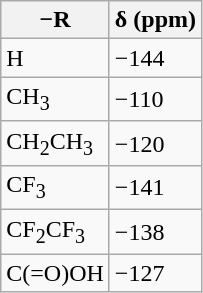<table class="wikitable sortable">
<tr>
<th>−R</th>
<th>δ (ppm)</th>
</tr>
<tr>
<td>H</td>
<td>−144</td>
</tr>
<tr>
<td>CH<sub>3</sub></td>
<td>−110</td>
</tr>
<tr>
<td>CH<sub>2</sub>CH<sub>3</sub></td>
<td>−120</td>
</tr>
<tr>
<td>CF<sub>3</sub></td>
<td>−141</td>
</tr>
<tr>
<td>CF<sub>2</sub>CF<sub>3</sub></td>
<td>−138</td>
</tr>
<tr>
<td>C(=O)OH</td>
<td>−127</td>
</tr>
</table>
